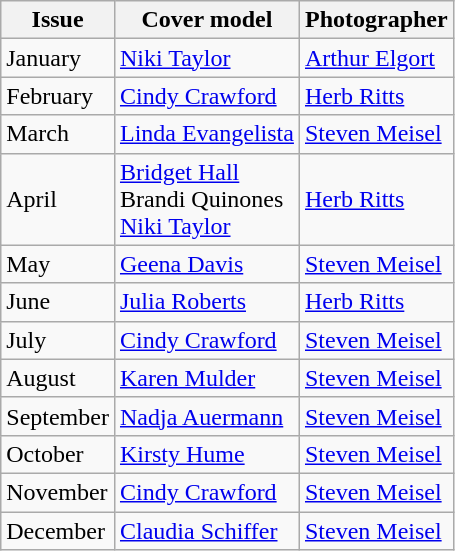<table class="sortable wikitable">
<tr>
<th>Issue</th>
<th>Cover model</th>
<th>Photographer</th>
</tr>
<tr>
<td>January</td>
<td><a href='#'>Niki Taylor</a></td>
<td><a href='#'>Arthur Elgort</a></td>
</tr>
<tr>
<td>February</td>
<td><a href='#'>Cindy Crawford</a></td>
<td><a href='#'>Herb Ritts</a></td>
</tr>
<tr>
<td>March</td>
<td><a href='#'>Linda Evangelista</a></td>
<td><a href='#'>Steven Meisel</a></td>
</tr>
<tr>
<td>April</td>
<td><a href='#'>Bridget Hall</a><br>Brandi Quinones<br><a href='#'>Niki Taylor</a></td>
<td><a href='#'>Herb Ritts</a></td>
</tr>
<tr>
<td>May</td>
<td><a href='#'>Geena Davis</a></td>
<td><a href='#'>Steven Meisel</a></td>
</tr>
<tr>
<td>June</td>
<td><a href='#'>Julia Roberts</a></td>
<td><a href='#'>Herb Ritts</a></td>
</tr>
<tr>
<td>July</td>
<td><a href='#'>Cindy Crawford</a></td>
<td><a href='#'>Steven Meisel</a></td>
</tr>
<tr>
<td>August</td>
<td><a href='#'>Karen Mulder</a></td>
<td><a href='#'>Steven Meisel</a></td>
</tr>
<tr>
<td>September</td>
<td><a href='#'>Nadja Auermann</a></td>
<td><a href='#'>Steven Meisel</a></td>
</tr>
<tr>
<td>October</td>
<td><a href='#'>Kirsty Hume</a></td>
<td><a href='#'>Steven Meisel</a></td>
</tr>
<tr>
<td>November</td>
<td><a href='#'>Cindy Crawford</a></td>
<td><a href='#'>Steven Meisel</a></td>
</tr>
<tr>
<td>December</td>
<td><a href='#'>Claudia Schiffer</a></td>
<td><a href='#'>Steven Meisel</a></td>
</tr>
</table>
